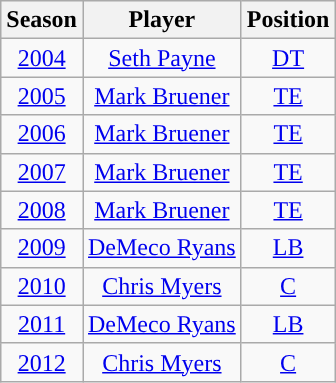<table class="wikitable" style="text-align:center">
<tr bgcolor="#efefef">
<th>Season</th>
<th>Player</th>
<th>Position</th>
</tr>
<tr>
<td><a href='#'>2004</a></td>
<td><a href='#'>Seth Payne</a></td>
<td><a href='#'>DT</a></td>
</tr>
<tr>
<td><a href='#'>2005</a></td>
<td><a href='#'>Mark Bruener</a></td>
<td><a href='#'>TE</a></td>
</tr>
<tr>
<td><a href='#'>2006</a></td>
<td><a href='#'>Mark Bruener</a></td>
<td><a href='#'>TE</a></td>
</tr>
<tr>
<td><a href='#'>2007</a></td>
<td><a href='#'>Mark Bruener</a></td>
<td><a href='#'>TE</a></td>
</tr>
<tr>
<td><a href='#'>2008</a></td>
<td><a href='#'>Mark Bruener</a></td>
<td><a href='#'>TE</a></td>
</tr>
<tr>
<td><a href='#'>2009</a></td>
<td><a href='#'>DeMeco Ryans</a></td>
<td><a href='#'>LB</a></td>
</tr>
<tr>
<td><a href='#'>2010</a></td>
<td><a href='#'>Chris Myers</a></td>
<td><a href='#'>C</a></td>
</tr>
<tr>
<td><a href='#'>2011</a></td>
<td><a href='#'>DeMeco Ryans</a></td>
<td><a href='#'>LB</a></td>
</tr>
<tr>
<td><a href='#'>2012</a></td>
<td><a href='#'>Chris Myers</a></td>
<td><a href='#'>C</a></td>
</tr>
</table>
